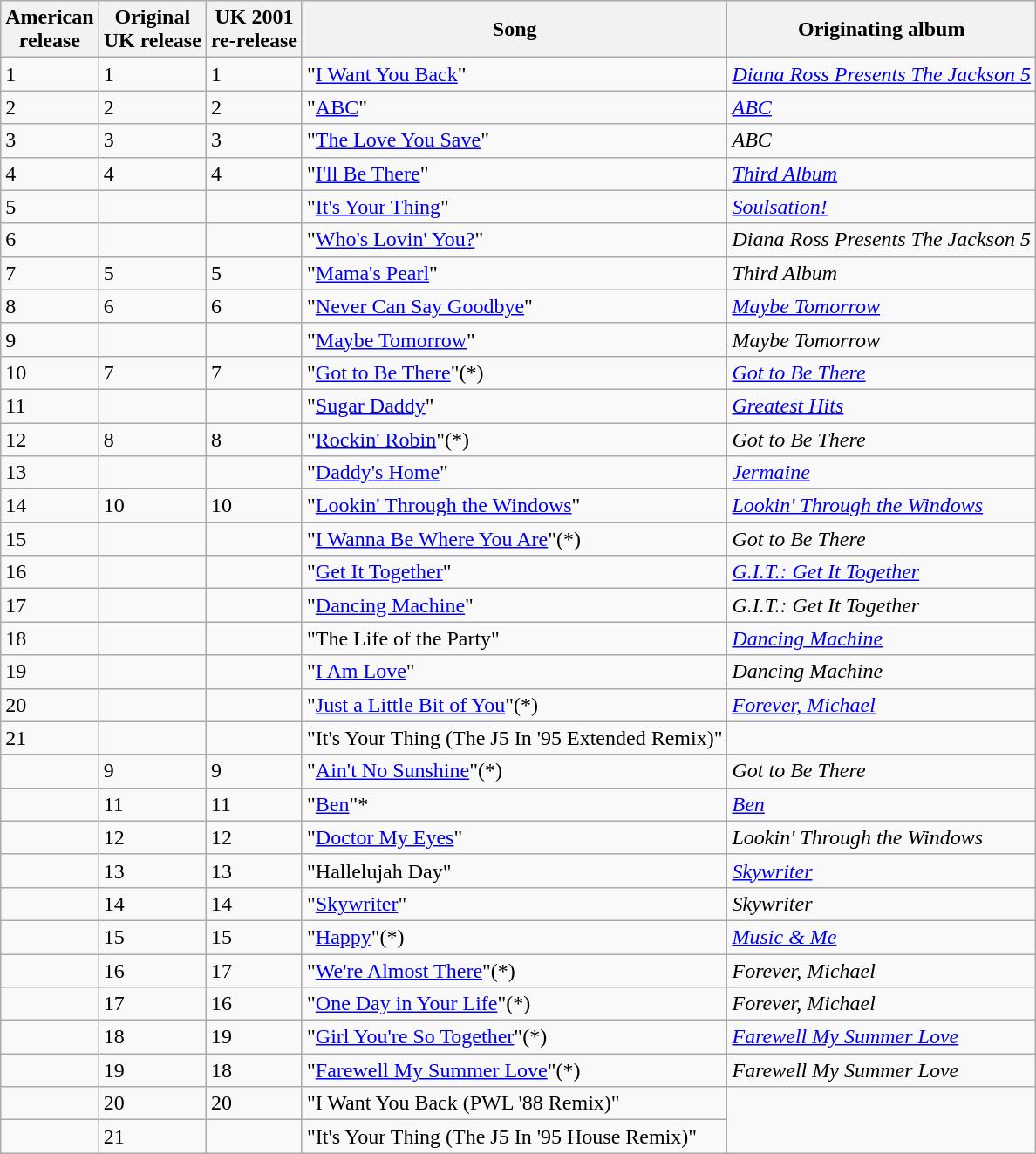<table class="wikitable sortable">
<tr>
<th>American<br>release<br></th>
<th>Original<br>UK release<br></th>
<th>UK 2001<br>re-release<br></th>
<th>Song</th>
<th>Originating album</th>
</tr>
<tr>
<td>1</td>
<td>1</td>
<td>1</td>
<td>"<a href='#'>I Want You Back</a>"</td>
<td><em><a href='#'>Diana Ross Presents The Jackson 5</a></em></td>
</tr>
<tr>
<td>2</td>
<td>2</td>
<td>2</td>
<td>"<a href='#'>ABC</a>"</td>
<td><em><a href='#'>ABC</a></em></td>
</tr>
<tr>
<td>3</td>
<td>3</td>
<td>3</td>
<td>"<a href='#'>The Love You Save</a>"</td>
<td><em>ABC</em></td>
</tr>
<tr>
<td>4</td>
<td>4</td>
<td>4</td>
<td>"<a href='#'>I'll Be There</a>"</td>
<td><em><a href='#'>Third Album</a></em></td>
</tr>
<tr>
<td>5</td>
<td></td>
<td></td>
<td>"<a href='#'>It's Your Thing</a>"</td>
<td><em><a href='#'>Soulsation!</a></em></td>
</tr>
<tr>
<td>6</td>
<td></td>
<td></td>
<td>"<a href='#'>Who's Lovin' You?</a>"</td>
<td><em>Diana Ross Presents The Jackson 5</em></td>
</tr>
<tr>
<td>7</td>
<td>5</td>
<td>5</td>
<td>"<a href='#'>Mama's Pearl</a>"</td>
<td><em>Third Album</em></td>
</tr>
<tr>
<td>8</td>
<td>6</td>
<td>6</td>
<td>"<a href='#'>Never Can Say Goodbye</a>"</td>
<td><em><a href='#'>Maybe Tomorrow</a></em></td>
</tr>
<tr>
<td>9</td>
<td></td>
<td></td>
<td>"<a href='#'>Maybe Tomorrow</a>"</td>
<td><em>Maybe Tomorrow</em></td>
</tr>
<tr>
<td>10</td>
<td>7</td>
<td>7</td>
<td>"<a href='#'>Got to Be There</a>"(*)</td>
<td><em><a href='#'>Got to Be There</a></em></td>
</tr>
<tr>
<td>11</td>
<td></td>
<td></td>
<td>"<a href='#'>Sugar Daddy</a>"</td>
<td><em><a href='#'>Greatest Hits</a></em></td>
</tr>
<tr>
<td>12</td>
<td>8</td>
<td>8</td>
<td>"<a href='#'>Rockin' Robin</a>"(*)</td>
<td><em>Got to Be There</em></td>
</tr>
<tr>
<td>13</td>
<td></td>
<td></td>
<td>"<a href='#'>Daddy's Home</a>"</td>
<td><em><a href='#'>Jermaine</a></em></td>
</tr>
<tr>
<td>14</td>
<td>10</td>
<td>10</td>
<td>"<a href='#'>Lookin' Through the Windows</a>"</td>
<td><em><a href='#'>Lookin' Through the Windows</a></em></td>
</tr>
<tr>
<td>15</td>
<td></td>
<td></td>
<td>"<a href='#'>I Wanna Be Where You Are</a>"(*)</td>
<td><em>Got to Be There</em></td>
</tr>
<tr>
<td>16</td>
<td></td>
<td></td>
<td>"<a href='#'>Get It Together</a>"</td>
<td><em><a href='#'>G.I.T.: Get It Together</a></em></td>
</tr>
<tr>
<td>17</td>
<td></td>
<td></td>
<td>"<a href='#'>Dancing Machine</a>"</td>
<td><em>G.I.T.: Get It Together</em></td>
</tr>
<tr>
<td>18</td>
<td></td>
<td></td>
<td>"The Life of the Party"</td>
<td><em><a href='#'>Dancing Machine</a></em></td>
</tr>
<tr>
<td>19</td>
<td></td>
<td></td>
<td>"<a href='#'>I Am Love</a>"</td>
<td><em>Dancing Machine</em></td>
</tr>
<tr>
<td>20</td>
<td></td>
<td></td>
<td>"<a href='#'>Just a Little Bit of You</a>"(*)</td>
<td><em><a href='#'>Forever, Michael</a></em></td>
</tr>
<tr>
<td>21</td>
<td></td>
<td></td>
<td>"It's Your Thing (The J5 In '95 Extended Remix)"</td>
</tr>
<tr>
<td></td>
<td>9</td>
<td>9</td>
<td>"<a href='#'>Ain't No Sunshine</a>"(*)</td>
<td><em>Got to Be There</em></td>
</tr>
<tr>
<td></td>
<td>11</td>
<td>11</td>
<td>"<a href='#'>Ben</a>"*</td>
<td><em><a href='#'>Ben</a></em></td>
</tr>
<tr>
<td></td>
<td>12</td>
<td>12</td>
<td>"<a href='#'>Doctor My Eyes</a>"</td>
<td><em>Lookin' Through the Windows</em></td>
</tr>
<tr>
<td></td>
<td>13</td>
<td>13</td>
<td>"Hallelujah Day"</td>
<td><em><a href='#'>Skywriter</a></em></td>
</tr>
<tr>
<td></td>
<td>14</td>
<td>14</td>
<td>"<a href='#'>Skywriter</a>"</td>
<td><em>Skywriter</em></td>
</tr>
<tr>
<td></td>
<td>15</td>
<td>15</td>
<td>"<a href='#'>Happy</a>"(*)</td>
<td><em><a href='#'>Music & Me</a></em></td>
</tr>
<tr>
<td></td>
<td>16</td>
<td>17</td>
<td>"<a href='#'>We're Almost There</a>"(*)</td>
<td><em>Forever, Michael</em></td>
</tr>
<tr>
<td></td>
<td>17</td>
<td>16</td>
<td>"<a href='#'>One Day in Your Life</a>"(*)</td>
<td><em>Forever, Michael</em></td>
</tr>
<tr>
<td></td>
<td>18</td>
<td>19</td>
<td>"<a href='#'>Girl You're So Together</a>"(*)</td>
<td><em><a href='#'>Farewell My Summer Love</a></em></td>
</tr>
<tr>
<td></td>
<td>19</td>
<td>18</td>
<td>"<a href='#'>Farewell My Summer Love</a>"(*)</td>
<td><em>Farewell My Summer Love</em></td>
</tr>
<tr>
<td></td>
<td>20</td>
<td>20</td>
<td>"I Want You Back (PWL '88 Remix)"</td>
</tr>
<tr>
<td></td>
<td>21</td>
<td></td>
<td>"It's Your Thing (The J5 In '95 House Remix)"</td>
</tr>
</table>
